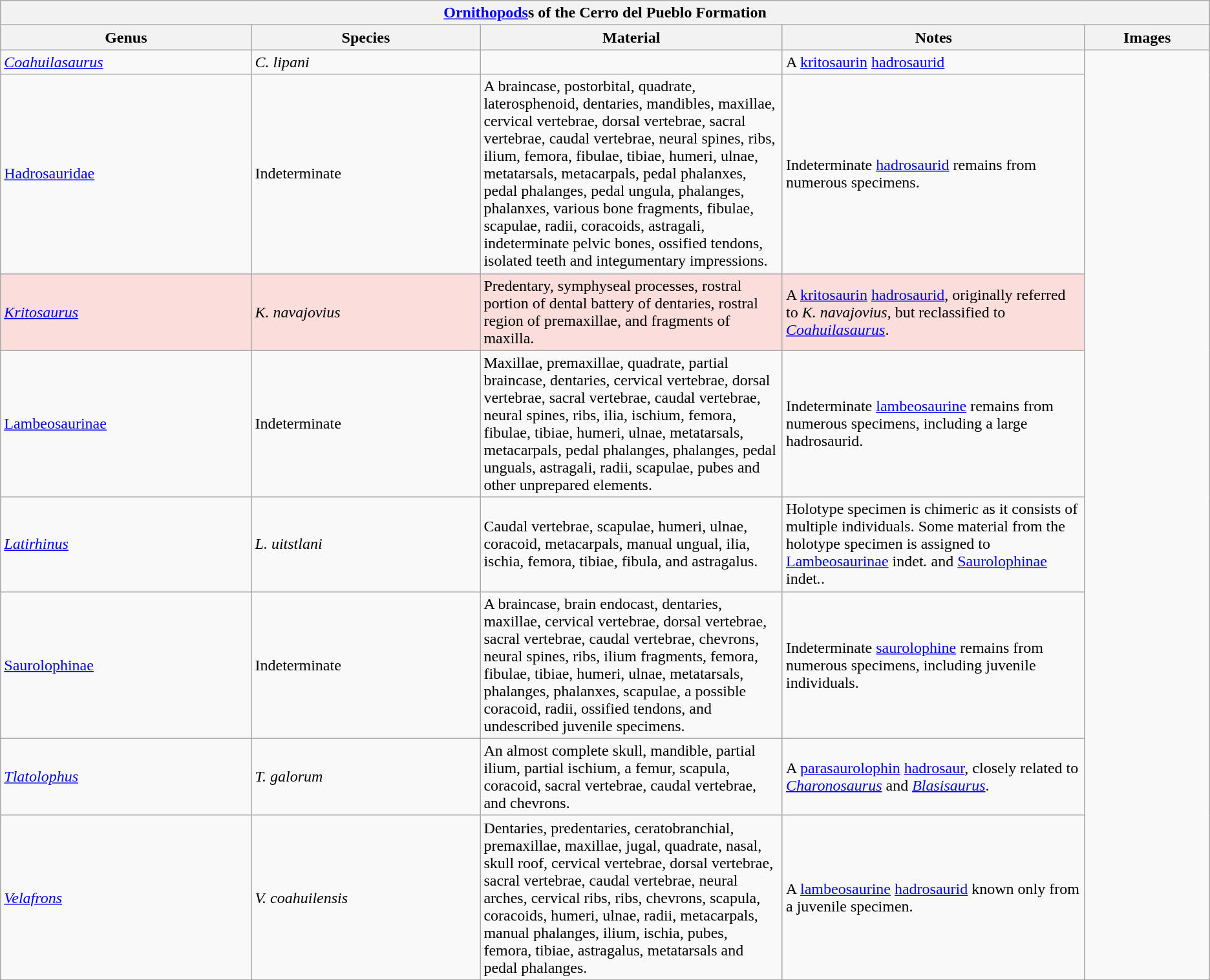<table class="wikitable" align="center">
<tr>
<th colspan="5" align="center"><strong><a href='#'>Ornithopods</a>s of the Cerro del Pueblo Formation</strong></th>
</tr>
<tr>
<th>Genus</th>
<th>Species</th>
<th width="25%">Material</th>
<th width="25%">Notes</th>
<th>Images</th>
</tr>
<tr>
<td><em><a href='#'>Coahuilasaurus</a></em></td>
<td><em>C. lipani</em></td>
<td></td>
<td>A <a href='#'>kritosaurin</a> <a href='#'>hadrosaurid</a></td>
<td rowspan = 100>  </td>
</tr>
<tr>
<td><a href='#'>Hadrosauridae</a></td>
<td>Indeterminate</td>
<td>A braincase, postorbital, quadrate, laterosphenoid, dentaries, mandibles, maxillae, cervical vertebrae, dorsal vertebrae, sacral vertebrae, caudal vertebrae, neural spines, ribs, ilium, femora, fibulae, tibiae, humeri, ulnae, metatarsals, metacarpals, pedal phalanxes, pedal phalanges, pedal ungula, phalanges, phalanxes, various bone fragments, fibulae, scapulae, radii, coracoids, astragali, indeterminate pelvic bones, ossified tendons, isolated teeth and integumentary impressions.</td>
<td>Indeterminate <a href='#'>hadrosaurid</a> remains from numerous specimens.</td>
</tr>
<tr>
<td style="background:#fbdddb;"><em><a href='#'>Kritosaurus</a></em></td>
<td style="background:#fbdddb;"><em>K. navajovius</em></td>
<td style="background:#fbdddb;">Predentary, symphyseal processes, rostral portion of dental battery of dentaries, rostral region of premaxillae, and fragments of maxilla.</td>
<td style="background:#fbdddb;">A <a href='#'>kritosaurin</a> <a href='#'>hadrosaurid</a>, originally referred to <em>K. navajovius</em>, but reclassified to <em><a href='#'>Coahuilasaurus</a></em>.</td>
</tr>
<tr>
<td><a href='#'>Lambeosaurinae</a></td>
<td>Indeterminate</td>
<td>Maxillae, premaxillae, quadrate, partial braincase, dentaries, cervical vertebrae, dorsal vertebrae, sacral vertebrae, caudal vertebrae, neural spines, ribs, ilia, ischium, femora, fibulae, tibiae, humeri, ulnae, metatarsals, metacarpals, pedal phalanges, phalanges, pedal unguals, astragali, radii, scapulae, pubes and other unprepared elements.</td>
<td>Indeterminate <a href='#'>lambeosaurine</a> remains from numerous specimens, including a large hadrosaurid.</td>
</tr>
<tr>
<td><em><a href='#'>Latirhinus</a></em></td>
<td><em>L. uitstlani</em></td>
<td>Caudal vertebrae, scapulae, humeri, ulnae, coracoid, metacarpals, manual ungual, ilia, ischia, femora, tibiae, fibula, and astragalus.</td>
<td>Holotype specimen is chimeric as it consists of multiple individuals. Some material from the holotype specimen is assigned to <a href='#'>Lambeosaurinae</a> indet<em>.</em> and <a href='#'>Saurolophinae</a> indet<em>.</em>.</td>
</tr>
<tr>
<td><a href='#'>Saurolophinae</a></td>
<td>Indeterminate</td>
<td>A braincase, brain endocast, dentaries, maxillae, cervical vertebrae, dorsal vertebrae, sacral vertebrae, caudal vertebrae, chevrons, neural spines, ribs, ilium fragments, femora, fibulae, tibiae, humeri, ulnae, metatarsals, phalanges, phalanxes, scapulae, a possible coracoid, radii, ossified tendons, and undescribed juvenile specimens.</td>
<td>Indeterminate <a href='#'>saurolophine</a> remains from numerous specimens, including juvenile individuals.</td>
</tr>
<tr>
<td><em><a href='#'>Tlatolophus</a></em></td>
<td><em>T. galorum</em></td>
<td>An almost complete skull, mandible, partial ilium, partial ischium, a femur, scapula, coracoid, sacral vertebrae, caudal vertebrae, and chevrons.</td>
<td>A <a href='#'>parasaurolophin</a> <a href='#'>hadrosaur</a>, closely related to <em><a href='#'>Charonosaurus</a></em> and <em><a href='#'>Blasisaurus</a></em>.</td>
</tr>
<tr>
<td><em><a href='#'>Velafrons</a></em></td>
<td><em>V. coahuilensis</em></td>
<td>Dentaries, predentaries, ceratobranchial, premaxillae, maxillae, jugal, quadrate, nasal, skull roof, cervical vertebrae, dorsal vertebrae, sacral vertebrae, caudal vertebrae, neural arches, cervical ribs, ribs, chevrons, scapula, coracoids, humeri, ulnae, radii, metacarpals, manual phalanges, ilium, ischia, pubes, femora, tibiae, astragalus, metatarsals and pedal phalanges.</td>
<td>A <a href='#'>lambeosaurine</a> <a href='#'>hadrosaurid</a> known only from a juvenile specimen.</td>
</tr>
<tr>
</tr>
</table>
